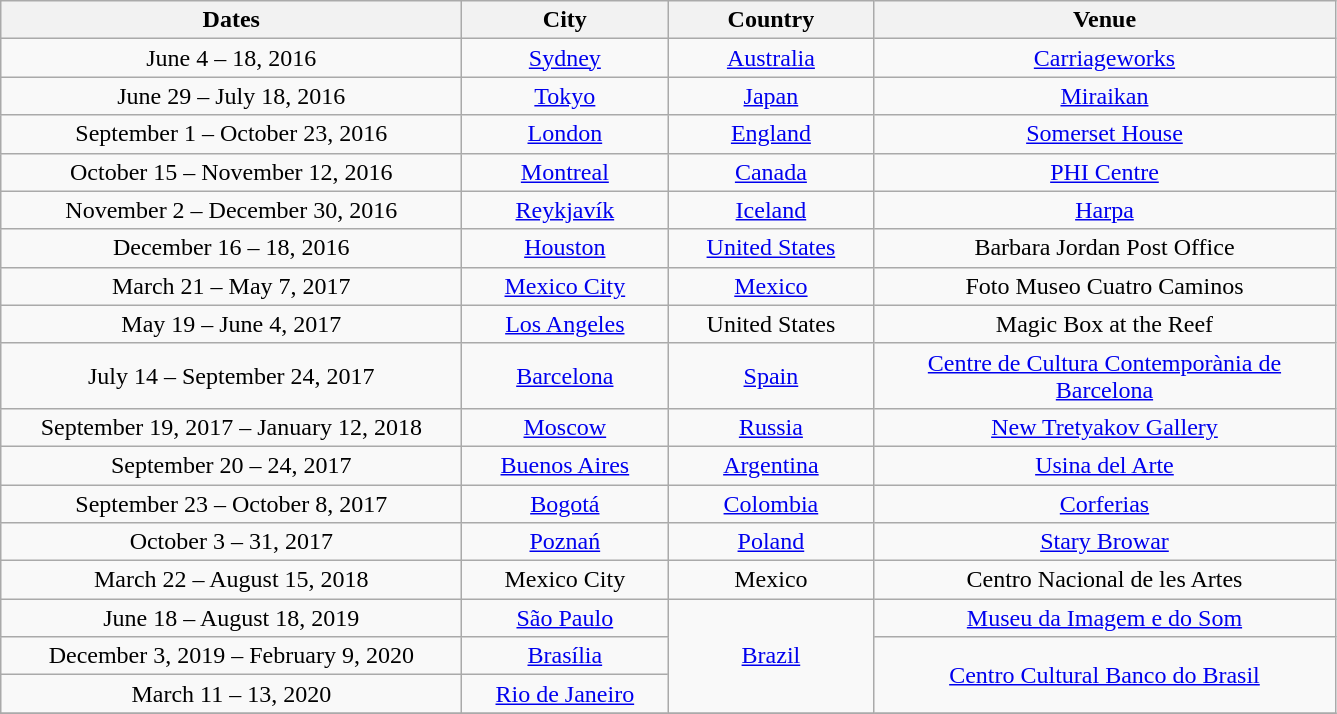<table class="wikitable" style="text-align:center;">
<tr>
<th style="width:300px;">Dates</th>
<th style="width:130px;">City</th>
<th style="width:130px;">Country</th>
<th style="width:300px;">Venue</th>
</tr>
<tr>
<td>June 4 – 18, 2016</td>
<td><a href='#'>Sydney</a></td>
<td><a href='#'>Australia</a></td>
<td><a href='#'>Carriageworks</a></td>
</tr>
<tr>
<td>June 29 – July 18, 2016</td>
<td><a href='#'>Tokyo</a></td>
<td><a href='#'>Japan</a></td>
<td><a href='#'>Miraikan</a></td>
</tr>
<tr>
<td>September 1 – October 23, 2016</td>
<td><a href='#'>London</a></td>
<td><a href='#'>England</a></td>
<td><a href='#'>Somerset House</a></td>
</tr>
<tr>
<td>October 15 – November 12, 2016</td>
<td><a href='#'>Montreal</a></td>
<td><a href='#'>Canada</a></td>
<td><a href='#'>PHI Centre</a></td>
</tr>
<tr>
<td>November 2 – December 30, 2016</td>
<td><a href='#'>Reykjavík</a></td>
<td><a href='#'>Iceland</a></td>
<td><a href='#'>Harpa</a></td>
</tr>
<tr>
<td>December 16 – 18, 2016</td>
<td><a href='#'>Houston</a></td>
<td><a href='#'>United States</a></td>
<td>Barbara Jordan Post Office</td>
</tr>
<tr>
<td>March 21 – May 7, 2017</td>
<td><a href='#'>Mexico City</a></td>
<td><a href='#'>Mexico</a></td>
<td>Foto Museo Cuatro Caminos</td>
</tr>
<tr>
<td>May 19 – June 4, 2017</td>
<td><a href='#'>Los Angeles</a></td>
<td>United States</td>
<td>Magic Box at the Reef</td>
</tr>
<tr>
<td>July 14 – September 24, 2017</td>
<td><a href='#'>Barcelona</a></td>
<td><a href='#'>Spain</a></td>
<td><a href='#'>Centre de Cultura Contemporània de Barcelona</a></td>
</tr>
<tr>
<td>September 19, 2017 – January 12, 2018</td>
<td><a href='#'>Moscow</a></td>
<td><a href='#'>Russia</a></td>
<td><a href='#'>New Tretyakov Gallery</a></td>
</tr>
<tr>
<td>September 20 – 24, 2017</td>
<td><a href='#'>Buenos Aires</a></td>
<td><a href='#'>Argentina</a></td>
<td><a href='#'>Usina del Arte</a></td>
</tr>
<tr>
<td>September 23 – October 8, 2017</td>
<td><a href='#'>Bogotá</a></td>
<td><a href='#'>Colombia</a></td>
<td><a href='#'>Corferias</a></td>
</tr>
<tr>
<td>October 3 – 31, 2017</td>
<td><a href='#'>Poznań</a></td>
<td><a href='#'>Poland</a></td>
<td><a href='#'>Stary Browar</a></td>
</tr>
<tr>
<td>March 22 – August 15, 2018</td>
<td>Mexico City</td>
<td>Mexico</td>
<td>Centro Nacional de les Artes</td>
</tr>
<tr>
<td>June 18 – August 18, 2019</td>
<td><a href='#'>São Paulo</a></td>
<td rowspan=3><a href='#'>Brazil</a></td>
<td><a href='#'>Museu da Imagem e do Som</a></td>
</tr>
<tr>
<td>December 3, 2019 – February 9, 2020</td>
<td><a href='#'>Brasília</a></td>
<td rowspan=2><a href='#'>Centro Cultural Banco do Brasil</a></td>
</tr>
<tr>
<td>March 11 – 13, 2020</td>
<td><a href='#'>Rio de Janeiro</a></td>
</tr>
<tr>
</tr>
</table>
